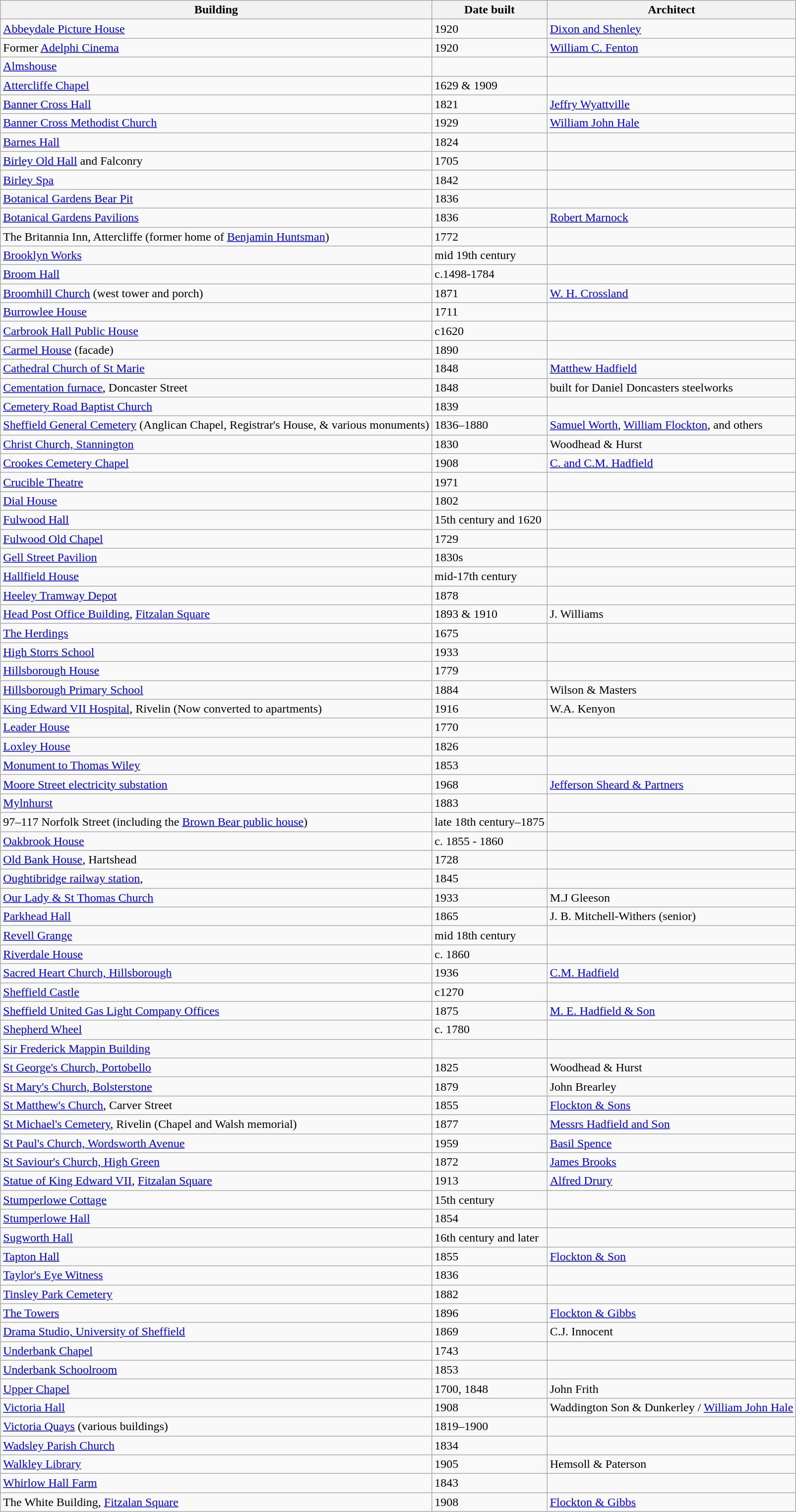<table class="wikitable sortable">
<tr>
<th>Building</th>
<th>Date built</th>
<th>Architect</th>
</tr>
<tr>
<td><a href='#'>Abbeydale Picture House</a></td>
<td>1920</td>
<td><a href='#'>Dixon and Shenley</a></td>
</tr>
<tr>
<td>Former <a href='#'>Adelphi Cinema</a></td>
<td>1920</td>
<td><a href='#'>William C. Fenton</a></td>
</tr>
<tr>
<td><a href='#'>Almshouse</a></td>
<td></td>
<td></td>
</tr>
<tr>
<td><a href='#'>Attercliffe Chapel</a></td>
<td>1629 & 1909</td>
<td></td>
</tr>
<tr>
<td><a href='#'>Banner Cross Hall</a></td>
<td>1821</td>
<td><a href='#'>Jeffry Wyattville</a></td>
</tr>
<tr>
<td><a href='#'>Banner Cross Methodist Church</a></td>
<td>1929</td>
<td><a href='#'>William John Hale</a></td>
</tr>
<tr>
<td><a href='#'>Barnes Hall</a></td>
<td>1824</td>
<td></td>
</tr>
<tr>
<td><a href='#'>Birley Old Hall</a> and Falconry</td>
<td>1705</td>
<td></td>
</tr>
<tr>
<td><a href='#'>Birley Spa</a></td>
<td>1842</td>
<td></td>
</tr>
<tr>
<td><a href='#'>Botanical Gardens Bear Pit</a></td>
<td>1836</td>
<td></td>
</tr>
<tr>
<td><a href='#'>Botanical Gardens Pavilions</a></td>
<td>1836</td>
<td><a href='#'>Robert Marnock</a></td>
</tr>
<tr>
<td>The Britannia Inn, Attercliffe (former home of <a href='#'>Benjamin Huntsman</a>)</td>
<td>1772</td>
<td></td>
</tr>
<tr>
<td><a href='#'>Brooklyn Works</a></td>
<td>mid 19th century</td>
<td></td>
</tr>
<tr>
<td><a href='#'>Broom Hall</a></td>
<td>c.1498-1784</td>
<td></td>
</tr>
<tr>
<td><a href='#'>Broomhill Church</a> (west tower and porch)</td>
<td>1871</td>
<td><a href='#'>W. H. Crossland</a></td>
</tr>
<tr>
<td><a href='#'>Burrowlee House</a></td>
<td>1711</td>
<td></td>
</tr>
<tr>
<td><a href='#'>Carbrook Hall Public House</a></td>
<td>c1620</td>
<td></td>
</tr>
<tr>
<td><a href='#'>Carmel House</a> (facade)</td>
<td>1890</td>
<td></td>
</tr>
<tr>
<td><a href='#'>Cathedral Church of St Marie</a></td>
<td>1848</td>
<td><a href='#'>Matthew Hadfield</a></td>
</tr>
<tr>
<td><a href='#'>Cementation furnace</a>, Doncaster Street</td>
<td>1848</td>
<td>built for Daniel Doncasters steelworks</td>
</tr>
<tr>
<td><a href='#'>Cemetery Road Baptist Church</a></td>
<td>1839</td>
<td></td>
</tr>
<tr>
<td><a href='#'>Sheffield General Cemetery</a> (Anglican Chapel, Registrar's House, & various monuments)</td>
<td>1836–1880</td>
<td><a href='#'>Samuel Worth</a>, <a href='#'>William Flockton</a>, and others</td>
</tr>
<tr>
<td><a href='#'>Christ Church, Stannington</a></td>
<td>1830</td>
<td>Woodhead & Hurst</td>
</tr>
<tr>
<td><a href='#'>Crookes Cemetery Chapel</a></td>
<td>1908</td>
<td><a href='#'>C. and C.M. Hadfield</a></td>
</tr>
<tr>
<td><a href='#'>Crucible Theatre</a></td>
<td>1971</td>
<td></td>
</tr>
<tr>
<td><a href='#'>Dial House</a></td>
<td>1802</td>
<td></td>
</tr>
<tr>
<td><a href='#'>Fulwood Hall</a></td>
<td>15th century and 1620</td>
<td></td>
</tr>
<tr>
<td><a href='#'>Fulwood Old Chapel</a></td>
<td>1729</td>
<td></td>
</tr>
<tr>
<td><a href='#'>Gell Street Pavilion</a></td>
<td>1830s</td>
<td></td>
</tr>
<tr>
<td><a href='#'>Hallfield House</a></td>
<td>mid-17th century</td>
<td></td>
</tr>
<tr>
<td><a href='#'>Heeley Tramway Depot</a></td>
<td>1878</td>
<td></td>
</tr>
<tr>
<td><a href='#'>Head Post Office Building</a>, <a href='#'>Fitzalan Square</a></td>
<td>1893 & 1910</td>
<td>J. Williams</td>
</tr>
<tr>
<td><a href='#'>The Herdings</a></td>
<td>1675</td>
<td></td>
</tr>
<tr>
<td><a href='#'>High Storrs School</a></td>
<td>1933</td>
<td></td>
</tr>
<tr>
<td><a href='#'>Hillsborough House</a></td>
<td>1779</td>
<td></td>
</tr>
<tr>
<td><a href='#'>Hillsborough Primary School</a></td>
<td>1884</td>
<td>Wilson & Masters</td>
</tr>
<tr>
<td><a href='#'>King Edward VII Hospital</a>, Rivelin (Now converted to apartments)</td>
<td>1916</td>
<td>W.A. Kenyon</td>
</tr>
<tr>
<td><a href='#'>Leader House</a></td>
<td>1770</td>
<td></td>
</tr>
<tr>
<td><a href='#'>Loxley House</a></td>
<td>1826</td>
<td></td>
</tr>
<tr>
<td><a href='#'>Monument to Thomas Wiley</a></td>
<td>1853</td>
<td></td>
</tr>
<tr>
<td><a href='#'>Moore Street electricity substation</a></td>
<td>1968</td>
<td><a href='#'>Jefferson Sheard & Partners</a></td>
</tr>
<tr>
<td><a href='#'>Mylnhurst</a></td>
<td>1883</td>
<td></td>
</tr>
<tr>
<td>97–117 Norfolk Street (including the <a href='#'>Brown Bear public house</a>)</td>
<td>late 18th century–1875</td>
<td></td>
</tr>
<tr>
<td><a href='#'>Oakbrook House</a></td>
<td>c. 1855 - 1860</td>
</tr>
<tr>
<td><a href='#'>Old Bank House</a>, Hartshead</td>
<td>1728</td>
<td></td>
</tr>
<tr>
<td><a href='#'>Oughtibridge railway station</a>,</td>
<td>1845</td>
<td></td>
</tr>
<tr>
<td><a href='#'>Our Lady & St Thomas Church</a></td>
<td>1933</td>
<td>M.J Gleeson</td>
</tr>
<tr>
<td><a href='#'>Parkhead Hall</a></td>
<td>1865</td>
<td>J. B. Mitchell-Withers (senior)</td>
</tr>
<tr>
<td><a href='#'>Revell Grange</a></td>
<td>mid 18th century</td>
<td></td>
</tr>
<tr>
<td><a href='#'>Riverdale House</a></td>
<td>c. 1860</td>
<td></td>
</tr>
<tr>
<td><a href='#'>Sacred Heart Church, Hillsborough</a></td>
<td>1936</td>
<td><a href='#'>C.M. Hadfield</a></td>
</tr>
<tr>
<td><a href='#'>Sheffield Castle</a></td>
<td>c1270</td>
<td></td>
</tr>
<tr>
<td><a href='#'>Sheffield United Gas Light Company Offices</a></td>
<td>1875</td>
<td><a href='#'>M. E. Hadfield & Son</a></td>
</tr>
<tr>
<td><a href='#'>Shepherd Wheel</a></td>
<td>c. 1780</td>
<td></td>
</tr>
<tr>
<td><a href='#'>Sir Frederick Mappin Building</a></td>
<td></td>
<td></td>
</tr>
<tr>
<td><a href='#'>St George's Church, Portobello</a></td>
<td>1825</td>
<td>Woodhead & Hurst</td>
</tr>
<tr>
<td><a href='#'>St Mary's Church, Bolsterstone</a></td>
<td>1879</td>
<td>John Brearley</td>
</tr>
<tr>
<td><a href='#'>St Matthew's Church</a>, Carver Street</td>
<td>1855</td>
<td><a href='#'>Flockton & Sons</a></td>
</tr>
<tr>
<td><a href='#'>St Michael's Cemetery</a>, Rivelin (Chapel and Walsh memorial)</td>
<td>1877</td>
<td><a href='#'>Messrs Hadfield and Son</a></td>
</tr>
<tr>
<td><a href='#'>St Paul's Church, Wordsworth Avenue</a></td>
<td>1959</td>
<td><a href='#'>Basil Spence</a></td>
</tr>
<tr>
<td><a href='#'>St Saviour's Church, High Green</a></td>
<td>1872</td>
<td><a href='#'>James Brooks</a></td>
</tr>
<tr>
<td><a href='#'>Statue of King Edward VII</a>, <a href='#'>Fitzalan Square</a></td>
<td>1913</td>
<td><a href='#'>Alfred Drury</a></td>
</tr>
<tr>
<td><a href='#'>Stumperlowe Cottage</a></td>
<td>15th century</td>
<td></td>
</tr>
<tr>
<td><a href='#'>Stumperlowe Hall</a></td>
<td>1854</td>
<td></td>
</tr>
<tr>
<td><a href='#'>Sugworth Hall</a></td>
<td>16th century and later</td>
<td></td>
</tr>
<tr>
<td><a href='#'>Tapton Hall</a></td>
<td>1855</td>
<td><a href='#'>Flockton & Son</a></td>
</tr>
<tr>
<td><a href='#'>Taylor's Eye Witness</a></td>
<td>1836</td>
<td></td>
</tr>
<tr>
<td><a href='#'>Tinsley Park Cemetery</a></td>
<td>1882</td>
<td></td>
</tr>
<tr>
<td><a href='#'>The Towers</a></td>
<td>1896</td>
<td><a href='#'>Flockton & Gibbs</a></td>
</tr>
<tr>
<td><a href='#'>Drama Studio, University of Sheffield</a></td>
<td>1869</td>
<td>C.J. Innocent</td>
</tr>
<tr>
<td><a href='#'>Underbank Chapel</a></td>
<td>1743</td>
<td></td>
</tr>
<tr>
<td><a href='#'>Underbank Schoolroom</a></td>
<td>1853</td>
<td></td>
</tr>
<tr>
<td><a href='#'>Upper Chapel</a></td>
<td>1700, 1848</td>
<td>John Frith</td>
</tr>
<tr>
<td><a href='#'>Victoria Hall</a></td>
<td>1908</td>
<td>Waddington Son & Dunkerley / <a href='#'>William John Hale</a></td>
</tr>
<tr>
<td><a href='#'>Victoria Quays</a> (various buildings)</td>
<td>1819–1900</td>
<td></td>
</tr>
<tr>
<td><a href='#'>Wadsley Parish Church</a></td>
<td>1834</td>
<td></td>
</tr>
<tr>
<td><a href='#'>Walkley Library</a></td>
<td>1905</td>
<td>Hemsoll & Paterson</td>
</tr>
<tr>
<td><a href='#'>Whirlow Hall Farm</a></td>
<td>1843</td>
<td></td>
</tr>
<tr>
<td>The White Building, <a href='#'>Fitzalan Square</a></td>
<td>1908</td>
<td><a href='#'>Flockton & Gibbs</a></td>
</tr>
</table>
